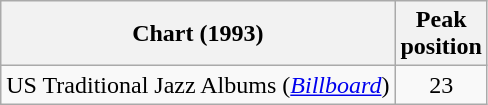<table class=wikitable>
<tr>
<th>Chart (1993)</th>
<th>Peak<br>position</th>
</tr>
<tr>
<td>US Traditional Jazz Albums (<em><a href='#'>Billboard</a></em>)</td>
<td align=center>23</td>
</tr>
</table>
